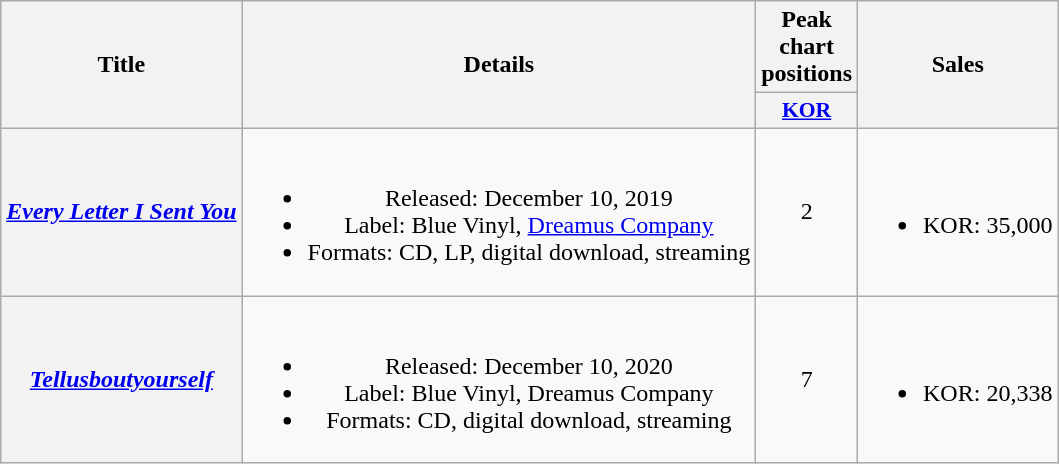<table class="wikitable plainrowheaders" style="text-align:center">
<tr>
<th scope="col" rowspan="2">Title</th>
<th scope="col" rowspan="2">Details</th>
<th scope="col">Peak chart positions</th>
<th scope="col" rowspan="2">Sales</th>
</tr>
<tr>
<th scope="col" style="width:3em;font-size:90%;"><a href='#'>KOR</a><br></th>
</tr>
<tr>
<th scope="row"><em><a href='#'>Every Letter I Sent You</a></em></th>
<td><br><ul><li>Released: December 10, 2019</li><li>Label: Blue Vinyl, <a href='#'>Dreamus Company</a></li><li>Formats: CD, LP, digital download, streaming</li></ul></td>
<td>2</td>
<td><br><ul><li>KOR: 35,000</li></ul></td>
</tr>
<tr>
<th scope="row"><em><a href='#'>Tellusboutyourself</a></em></th>
<td><br><ul><li>Released: December 10, 2020</li><li>Label: Blue Vinyl, Dreamus Company</li><li>Formats: CD, digital download, streaming</li></ul></td>
<td>7</td>
<td><br><ul><li>KOR: 20,338</li></ul></td>
</tr>
</table>
